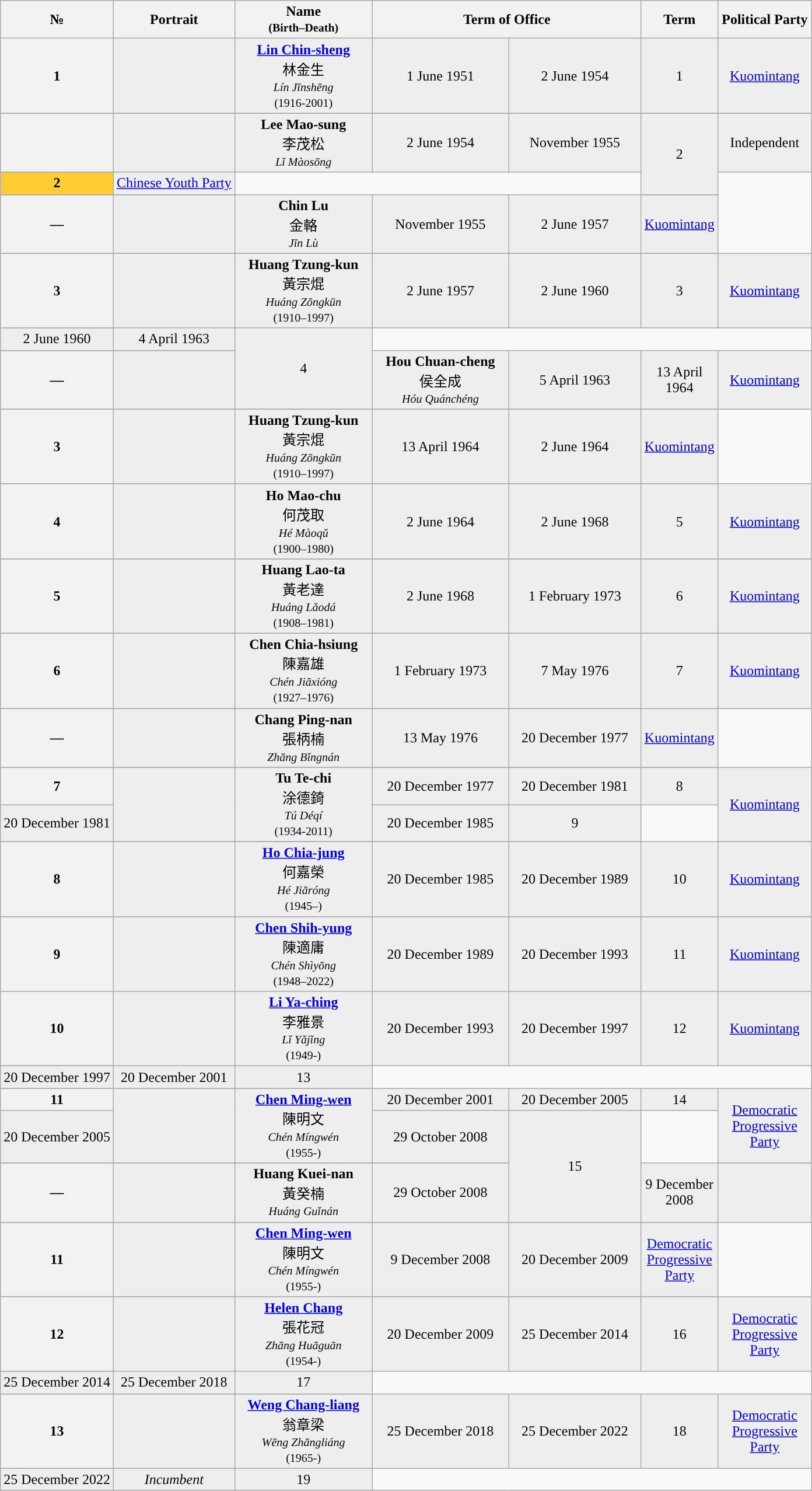<table class="wikitable" style="text-align:center">
<tr ->
<th>№</th>
<th>Portrait</th>
<th width="150">Name<br><small>(Birth–Death)</small></th>
<th colspan=2 width="300">Term of Office</th>
<th width="50">Term</th>
<th width = "100">Political Party</th>
</tr>
<tr - bgcolor=#EEEEEE>
<th style="background:">1</th>
<td></td>
<td><strong><a href='#'>Lin Chin-sheng</a></strong><br><span>林金生 </span><br><small><em>Lín Jīnshēng </em><br>(1916-2001)</small></td>
<td>1 June 1951</td>
<td>2 June 1954 </td>
<td>1</td>
<td><a href='#'>Kuomintang</a></td>
</tr>
<tr ->
</tr>
<tr - bgcolor=#EEEEEE>
<th style="background:"></th>
<td rowspan=2></td>
<td rowspan=2><strong>Lee Mao-sung</strong><br><span>李茂松 </span><br><small><em>Lǐ Màosōng </em><br></small></td>
<td rowspan=2>2 June 1954</td>
<td rowspan=2>November 1955</td>
<td rowspan=3>2</td>
<td>Independent</td>
</tr>
<tr ->
</tr>
<tr - bgcolor=#EEEEEE>
<th style="background:#FFCC33; color:black;" valign=top>2</th>
<td><a href='#'>Chinese Youth Party</a></td>
</tr>
<tr ->
</tr>
<tr - bgcolor=#EEEEEE>
<th style="background:">—</th>
<td></td>
<td><strong>Chin Lu</strong><br><span>金輅 </span><br><small><em>Jīn Lù </em><br></small></td>
<td>November 1955</td>
<td>2 June 1957</td>
<td><a href='#'>Kuomintang</a></td>
</tr>
<tr ->
</tr>
<tr - bgcolor=#EEEEEE>
<th style="background:">3</th>
<td rowspan=2></td>
<td rowspan=2><strong>Huang Tzung-kun</strong><br><span>黃宗焜 </span><br><small><em>Huáng Zōngkūn </em><br>(1910–1997)</small></td>
<td>2 June 1957</td>
<td>2 June 1960</td>
<td>3</td>
<td rowspan=2><a href='#'>Kuomintang</a></td>
</tr>
<tr ->
</tr>
<tr - bgcolor=#EEEEEE>
<td>2 June 1960</td>
<td>4 April 1963</td>
<td rowspan=3>4</td>
</tr>
<tr ->
</tr>
<tr - bgcolor=#EEEEEE>
<th style="background:">—</th>
<td></td>
<td><strong>Hou Chuan-cheng</strong><br><span>侯全成 </span><br><small><em>Hóu Quánchéng </em><br></small></td>
<td>5 April 1963</td>
<td>13 April 1964</td>
<td><a href='#'>Kuomintang</a></td>
</tr>
<tr ->
</tr>
<tr - bgcolor=#EEEEEE>
<th style="background:">3</th>
<td></td>
<td><strong>Huang Tzung-kun</strong><br><span>黃宗焜 </span><br><small><em>Huáng Zōngkūn </em><br>(1910–1997)</small></td>
<td>13 April 1964</td>
<td>2 June 1964 </td>
<td><a href='#'>Kuomintang</a></td>
</tr>
<tr ->
</tr>
<tr - bgcolor=#EEEEEE>
<th style="background:">4</th>
<td></td>
<td><strong>Ho Mao-chu</strong><br><span>何茂取 </span><br><small><em>Hé Màoqǔ </em><br>(1900–1980)</small></td>
<td>2 June 1964</td>
<td>2 June 1968</td>
<td>5</td>
<td><a href='#'>Kuomintang</a></td>
</tr>
<tr ->
</tr>
<tr - bgcolor=#EEEEEE>
<th style="background:">5</th>
<td></td>
<td><strong>Huang Lao-ta</strong><br><span>黃老達 </span><br><small><em>Huáng Lǎodá </em><br>(1908–1981)</small></td>
<td>2 June 1968</td>
<td>1 February 1973 </td>
<td>6</td>
<td><a href='#'>Kuomintang</a></td>
</tr>
<tr ->
</tr>
<tr - bgcolor=#EEEEEE>
<th style="background:">6</th>
<td></td>
<td><strong>Chen Chia-hsiung</strong><br><span>陳嘉雄 </span><br><small><em>Chén Jiāxióng </em><br>(1927–1976)</small></td>
<td>1 February 1973</td>
<td>7 May 1976</td>
<td rowspan=2>7</td>
<td><a href='#'>Kuomintang</a></td>
</tr>
<tr ->
</tr>
<tr - bgcolor=#EEEEEE>
<th style="background:">—</th>
<td></td>
<td><strong>Chang Ping-nan</strong><br><span>張柄楠 </span><br><small><em>Zhāng Bǐngnán </em><br></small></td>
<td>13 May 1976</td>
<td>20 December 1977</td>
<td><a href='#'>Kuomintang</a></td>
</tr>
<tr ->
</tr>
<tr - bgcolor=#EEEEEE>
<th style="background:">7</th>
<td rowspan=2></td>
<td rowspan=2><strong>Tu Te-chi</strong><br><span>涂德錡 </span><br><small><em>Tú Déqí </em><br>(1934-2011)</small></td>
<td>20 December 1977</td>
<td>20 December 1981</td>
<td>8</td>
<td rowspan=2><a href='#'>Kuomintang</a></td>
</tr>
<tr - bgcolor=#EEEEEE>
<td>20 December 1981</td>
<td>20 December 1985</td>
<td>9</td>
</tr>
<tr ->
</tr>
<tr - bgcolor=#EEEEEE>
<th style="background:">8</th>
<td></td>
<td><strong><a href='#'>Ho Chia-jung</a></strong><br><span>何嘉榮 </span><br><small><em>Hé Jiāróng </em><br>(1945–)</small></td>
<td>20 December 1985</td>
<td>20 December 1989</td>
<td>10</td>
<td><a href='#'>Kuomintang</a></td>
</tr>
<tr ->
</tr>
<tr - bgcolor=#EEEEEE>
<th style="background:">9</th>
<td></td>
<td><strong><a href='#'>Chen Shih-yung</a></strong><br><span>陳適庸 </span><br><small><em>Chén Shìyōng </em><br>(1948–2022)</small></td>
<td>20 December 1989</td>
<td>20 December 1993</td>
<td>11</td>
<td><a href='#'>Kuomintang</a></td>
</tr>
<tr - bgcolor=#EEEEEE>
<th style="background:">10</th>
<td rowspan=2></td>
<td rowspan=2><strong><a href='#'>Li Ya-ching</a></strong><br><span>李雅景 </span><br><small><em>Lǐ Yǎjǐng </em><br>(1949-)</small></td>
<td>20 December 1993</td>
<td>20 December 1997</td>
<td>12</td>
<td rowspan=2><a href='#'>Kuomintang</a></td>
</tr>
<tr ->
</tr>
<tr - bgcolor=#EEEEEE>
<td>20 December 1997</td>
<td>20 December 2001</td>
<td>13</td>
</tr>
<tr ->
</tr>
<tr - bgcolor=#EEEEEE>
<th style="background:">11</th>
<td rowspan=2></td>
<td rowspan=2><strong><a href='#'>Chen Ming-wen</a></strong><br><span>陳明文 </span><br><small><em>Chén Míngwén</em><br>(1955-)</small></td>
<td>20 December 2001</td>
<td>20 December 2005</td>
<td>14</td>
<td rowspan=2><a href='#'>Democratic Progressive Party</a></td>
</tr>
<tr - bgcolor=#EEEEEE>
<td>20 December 2005</td>
<td>29 October 2008</td>
<td rowspan=3>15</td>
</tr>
<tr ->
</tr>
<tr - bgcolor=#EEEEEE>
<th>—</th>
<td></td>
<td><strong>Huang Kuei-nan</strong><br><span>黃癸楠 </span><br><small><em>Huáng Guǐnán </em><br></small></td>
<td>29 October 2008</td>
<td>9 December 2008</td>
<td></td>
</tr>
<tr ->
</tr>
<tr - bgcolor=#EEEEEE>
<th style="background:">11</th>
<td></td>
<td><strong><a href='#'>Chen Ming-wen</a></strong><br><span>陳明文 </span><br><small><em>Chén Míngwén</em><br>(1955-)</small></td>
<td>9 December 2008</td>
<td>20 December 2009</td>
<td><a href='#'>Democratic Progressive Party</a></td>
</tr>
<tr ->
</tr>
<tr - bgcolor=#EEEEEE>
<th style="background:">12</th>
<td rowspan=2></td>
<td rowspan=2><strong><a href='#'>Helen Chang</a></strong><br><span>張花冠 </span><br><small><em>Zhāng Huāguān</em><br>(1954-)</small></td>
<td>20 December 2009</td>
<td>25 December 2014 </td>
<td>16</td>
<td rowspan=2><a href='#'>Democratic Progressive Party</a></td>
</tr>
<tr ->
</tr>
<tr - bgcolor=#EEEEEE>
<td>25 December 2014</td>
<td>25 December 2018</td>
<td>17</td>
</tr>
<tr>
</tr>
<tr - bgcolor=#EEEEEE>
<th style="background:">13</th>
<td rowspan=2></td>
<td rowspan=2><strong><a href='#'>Weng Chang-liang</a></strong><br><span>翁章梁 </span><br><small><em>Wēng Zhāngliáng </em><br>(1965-)</small></td>
<td>25 December 2018</td>
<td>25 December 2022</td>
<td>18</td>
<td rowspan=2><a href='#'>Democratic Progressive Party</a></td>
</tr>
<tr>
</tr>
<tr - bgcolor=#EEEEEE>
<td>25 December 2022</td>
<td><em>Incumbent</em></td>
<td>19</td>
</tr>
</table>
